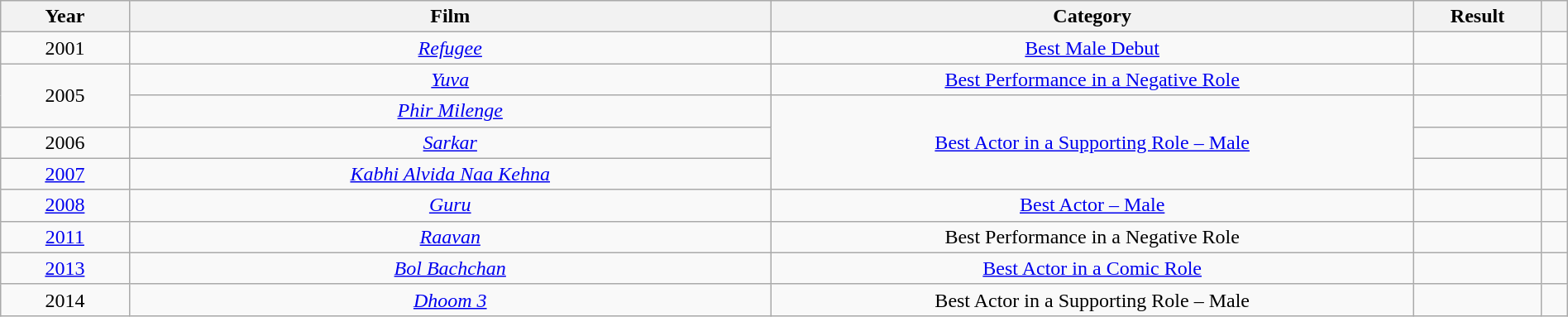<table class="wikitable sortable" style="width:100%;">
<tr>
<th style="width:5%;">Year</th>
<th style="width:25%;">Film</th>
<th style="width:25%;">Category</th>
<th style="width:5%;">Result</th>
<th style="width:1%;" class="unsortable"></th>
</tr>
<tr>
<td style="text-align:center;">2001</td>
<td style="text-align:center;"><em><a href='#'>Refugee</a></em></td>
<td style="text-align:center;"><a href='#'>Best Male Debut</a></td>
<td></td>
<td style="text-align:center;"></td>
</tr>
<tr>
<td style="text-align:center;" rowspan="2">2005</td>
<td style="text-align:center;"><em><a href='#'>Yuva</a></em></td>
<td style="text-align:center;"><a href='#'>Best Performance in a Negative Role</a></td>
<td></td>
<td style="text-align:center;"></td>
</tr>
<tr>
<td style="text-align:center;"><a href='#'><em>Phir Milenge</em></a></td>
<td rowspan="3" style="text-align:center;"><a href='#'>Best Actor in a Supporting Role – Male</a></td>
<td></td>
<td style="text-align:center;"></td>
</tr>
<tr>
<td style="text-align:center;">2006</td>
<td style="text-align:center;"><em><a href='#'>Sarkar</a></em></td>
<td></td>
<td style="text-align:center;"></td>
</tr>
<tr>
<td style="text-align:center;"><a href='#'>2007</a></td>
<td style="text-align:center;"><em><a href='#'>Kabhi Alvida Naa Kehna</a></em></td>
<td></td>
<td style="text-align:center;"></td>
</tr>
<tr>
<td style="text-align:center;"><a href='#'>2008</a></td>
<td style="text-align:center;"><em><a href='#'>Guru</a></em></td>
<td style="text-align:center;"><a href='#'>Best Actor – Male</a></td>
<td></td>
<td style="text-align:center;"></td>
</tr>
<tr>
<td style="text-align:center;"><a href='#'>2011</a></td>
<td style="text-align:center;"><em><a href='#'>Raavan</a></em></td>
<td style="text-align:center;">Best Performance in a Negative Role</td>
<td></td>
<td style="text-align:center;"></td>
</tr>
<tr>
<td style="text-align:center;"><a href='#'>2013</a></td>
<td style="text-align:center;"><em><a href='#'>Bol Bachchan</a></em></td>
<td style="text-align:center;"><a href='#'>Best Actor in a Comic Role</a></td>
<td></td>
<td style="text-align:center;"></td>
</tr>
<tr>
<td style="text-align:center;">2014</td>
<td style="text-align:center;"><em><a href='#'>Dhoom 3</a></em></td>
<td style="text-align:center;">Best Actor in a Supporting Role – Male</td>
<td></td>
<td style="text-align:center;"></td>
</tr>
</table>
